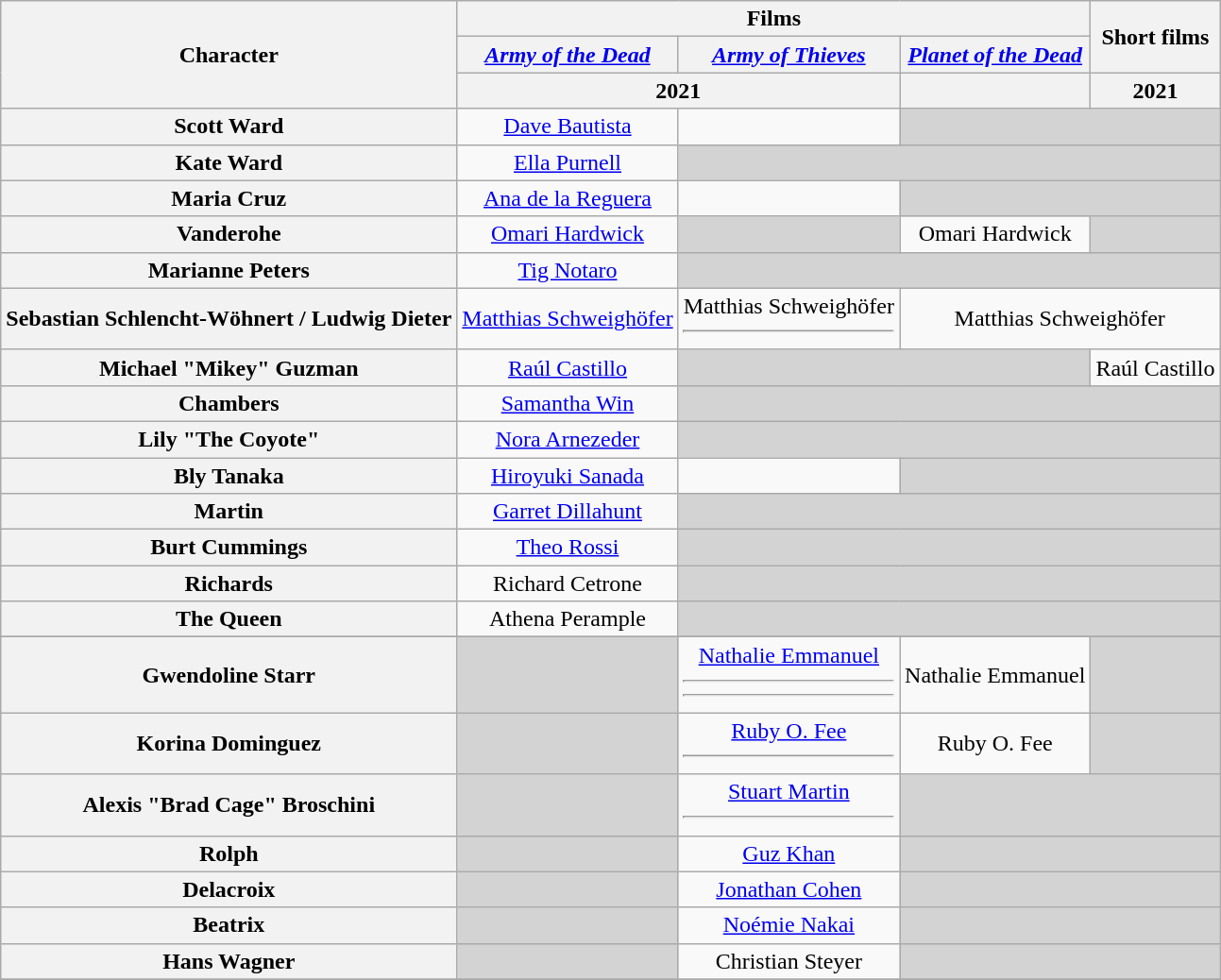<table class="wikitable plainrowheaders" style="text-align:center;">
<tr>
<th rowspan="3">Character</th>
<th colspan="3">Films</th>
<th rowspan="2">Short films</th>
</tr>
<tr>
<th><em><a href='#'>Army of the Dead</a></em></th>
<th><em><a href='#'>Army of Thieves</a></em></th>
<th><em><a href='#'>Planet of the Dead</a></em></th>
</tr>
<tr>
<th colspan="2">2021</th>
<th></th>
<th>2021</th>
</tr>
<tr>
<th>Scott Ward</th>
<td><a href='#'>Dave Bautista</a></td>
<td></td>
<td colspan="2" style="background:lightgrey;"></td>
</tr>
<tr>
<th>Kate Ward</th>
<td><a href='#'>Ella Purnell</a></td>
<td colspan="3" style="background:lightgrey;"></td>
</tr>
<tr>
<th>Maria Cruz</th>
<td><a href='#'>Ana de la Reguera</a></td>
<td></td>
<td colspan="2" style="background:lightgrey;"></td>
</tr>
<tr>
<th>Vanderohe</th>
<td><a href='#'>Omari Hardwick</a></td>
<td style="background:lightgrey;"></td>
<td>Omari Hardwick</td>
<td style="background:lightgrey;"></td>
</tr>
<tr>
<th>Marianne Peters</th>
<td><a href='#'>Tig Notaro</a></td>
<td colspan="3" style="background:lightgrey;"></td>
</tr>
<tr>
<th>Sebastian Schlencht-Wöhnert / Ludwig Dieter</th>
<td><a href='#'>Matthias Schweighöfer</a></td>
<td>Matthias Schweighöfer<hr></td>
<td colspan="2">Matthias Schweighöfer</td>
</tr>
<tr>
<th>Michael "Mikey" Guzman</th>
<td><a href='#'>Raúl Castillo</a></td>
<td colspan="2" style="background:lightgrey;"></td>
<td>Raúl Castillo</td>
</tr>
<tr>
<th>Chambers</th>
<td><a href='#'>Samantha Win</a></td>
<td colspan="4" style="background:lightgrey;"></td>
</tr>
<tr>
<th>Lily "The Coyote"</th>
<td><a href='#'>Nora Arnezeder</a></td>
<td colspan="4" style="background:lightgrey;"></td>
</tr>
<tr>
<th>Bly Tanaka</th>
<td><a href='#'>Hiroyuki Sanada</a></td>
<td></td>
<td colspan="2" style="background:lightgrey;"></td>
</tr>
<tr>
<th>Martin</th>
<td><a href='#'>Garret Dillahunt</a></td>
<td colspan="4" style="background:lightgrey;"></td>
</tr>
<tr>
<th>Burt Cummings</th>
<td><a href='#'>Theo Rossi</a></td>
<td colspan="4" style="background:lightgrey;"></td>
</tr>
<tr>
<th>Richards <br></th>
<td>Richard Cetrone</td>
<td colspan="3" style="background:lightgrey;"></td>
</tr>
<tr>
<th>The Queen</th>
<td>Athena Perample</td>
<td colspan="3" style="background:lightgrey;"></td>
</tr>
<tr>
</tr>
<tr>
<th>Gwendoline Starr</th>
<td colspan="1" style="background:lightgrey;"></td>
<td><a href='#'>Nathalie Emmanuel</a><hr><hr></td>
<td>Nathalie Emmanuel</td>
<td style="background:lightgrey;"></td>
</tr>
<tr>
<th>Korina Dominguez</th>
<td colspan="1" style="background:lightgrey;"></td>
<td><a href='#'>Ruby O. Fee</a><hr></td>
<td>Ruby O. Fee</td>
<td style="background:lightgrey;"></td>
</tr>
<tr>
<th>Alexis "Brad Cage" Broschini</th>
<td colspan="1" style="background:lightgrey;"></td>
<td><a href='#'>Stuart Martin</a><hr></td>
<td colspan="2" style="background:lightgrey;"></td>
</tr>
<tr>
<th>Rolph</th>
<td colspan="1" style="background:lightgrey;"></td>
<td><a href='#'>Guz Khan</a></td>
<td colspan="2" style="background:lightgrey;"></td>
</tr>
<tr>
<th>Delacroix</th>
<td colspan="1" style="background:lightgrey;"></td>
<td><a href='#'>Jonathan Cohen</a></td>
<td colspan="2" style="background:lightgrey;"></td>
</tr>
<tr>
<th>Beatrix</th>
<td colspan="1" style="background:lightgrey;"></td>
<td><a href='#'>Noémie Nakai</a></td>
<td colspan="2" style="background:lightgrey;"></td>
</tr>
<tr>
<th>Hans Wagner</th>
<td colspan="1" style="background:lightgrey;"></td>
<td>Christian Steyer</td>
<td colspan="2" style="background:lightgrey;"></td>
</tr>
<tr>
</tr>
</table>
